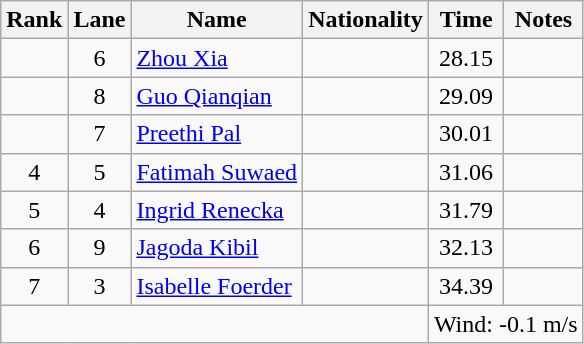<table class="wikitable sortable" style="text-align:center">
<tr>
<th>Rank</th>
<th>Lane</th>
<th>Name</th>
<th>Nationality</th>
<th>Time</th>
<th>Notes</th>
</tr>
<tr>
<td></td>
<td>6</td>
<td align=left><a href='#'>Zhou Xia</a></td>
<td align=left></td>
<td>28.15</td>
<td></td>
</tr>
<tr>
<td></td>
<td>8</td>
<td align=left><a href='#'>Guo Qianqian</a></td>
<td align=left></td>
<td>29.09</td>
<td></td>
</tr>
<tr>
<td></td>
<td>7</td>
<td align=left><a href='#'>Preethi Pal</a></td>
<td align=left></td>
<td>30.01</td>
<td></td>
</tr>
<tr>
<td>4</td>
<td>5</td>
<td align=left><a href='#'>Fatimah Suwaed</a></td>
<td align=left></td>
<td>31.06</td>
<td></td>
</tr>
<tr>
<td>5</td>
<td>4</td>
<td align=left><a href='#'>Ingrid Renecka</a></td>
<td align=left></td>
<td>31.79</td>
<td></td>
</tr>
<tr>
<td>6</td>
<td>9</td>
<td align=left><a href='#'>Jagoda Kibil</a></td>
<td align=left></td>
<td>32.13</td>
<td></td>
</tr>
<tr>
<td>7</td>
<td>3</td>
<td align=left><a href='#'>Isabelle Foerder</a></td>
<td align=left></td>
<td>34.39</td>
<td></td>
</tr>
<tr class="sortbottom">
<td colspan="4"></td>
<td colspan="2" style="text-align:left;">Wind: -0.1 m/s</td>
</tr>
</table>
